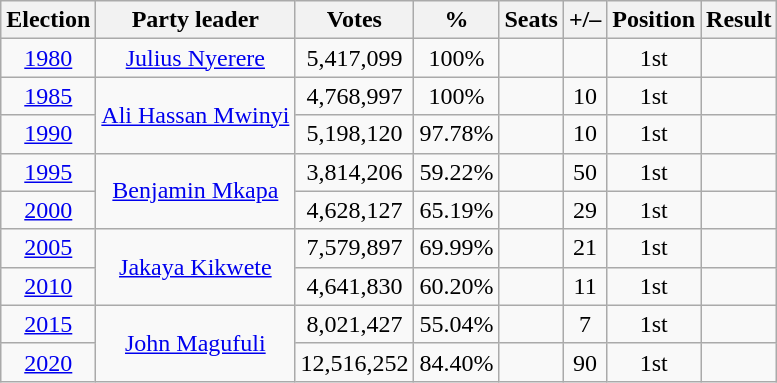<table class=wikitable style=text-align:center>
<tr>
<th>Election</th>
<th>Party leader</th>
<th>Votes</th>
<th><strong>%</strong></th>
<th>Seats</th>
<th>+/–</th>
<th>Position</th>
<th>Result</th>
</tr>
<tr>
<td><a href='#'>1980</a></td>
<td><a href='#'>Julius Nyerere</a></td>
<td>5,417,099</td>
<td>100%</td>
<td></td>
<td></td>
<td> 1st</td>
<td></td>
</tr>
<tr>
<td><a href='#'>1985</a></td>
<td rowspan="2"><a href='#'>Ali Hassan Mwinyi</a></td>
<td>4,768,997</td>
<td>100%</td>
<td></td>
<td> 10</td>
<td> 1st</td>
<td></td>
</tr>
<tr>
<td><a href='#'>1990</a></td>
<td>5,198,120</td>
<td>97.78%</td>
<td></td>
<td> 10</td>
<td> 1st</td>
<td></td>
</tr>
<tr>
<td><a href='#'>1995</a></td>
<td rowspan="2"><a href='#'>Benjamin Mkapa</a></td>
<td>3,814,206</td>
<td>59.22%</td>
<td></td>
<td> 50</td>
<td> 1st</td>
<td></td>
</tr>
<tr>
<td><a href='#'>2000</a></td>
<td>4,628,127</td>
<td>65.19%</td>
<td></td>
<td> 29</td>
<td> 1st</td>
<td></td>
</tr>
<tr>
<td><a href='#'>2005</a></td>
<td rowspan="2"><a href='#'>Jakaya Kikwete</a></td>
<td>7,579,897</td>
<td>69.99%</td>
<td></td>
<td> 21</td>
<td> 1st</td>
<td></td>
</tr>
<tr>
<td><a href='#'>2010</a></td>
<td>4,641,830</td>
<td>60.20%</td>
<td></td>
<td> 11</td>
<td> 1st</td>
<td></td>
</tr>
<tr>
<td><a href='#'>2015</a></td>
<td rowspan="2"><a href='#'>John Magufuli</a></td>
<td>8,021,427</td>
<td>55.04%</td>
<td></td>
<td> 7</td>
<td> 1st</td>
<td></td>
</tr>
<tr>
<td><a href='#'>2020</a></td>
<td>12,516,252</td>
<td>84.40%</td>
<td></td>
<td> 90</td>
<td> 1st</td>
<td></td>
</tr>
</table>
